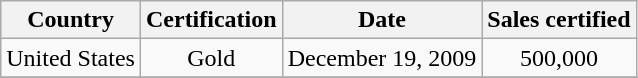<table class="wikitable sortable">
<tr>
<th>Country</th>
<th>Certification</th>
<th>Date</th>
<th>Sales certified</th>
</tr>
<tr>
<td>United States</td>
<td align="center">Gold</td>
<td align="center">December 19, 2009</td>
<td align="center">500,000</td>
</tr>
<tr>
</tr>
</table>
